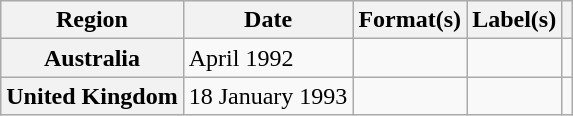<table class="wikitable plainrowheaders">
<tr>
<th scope="col">Region</th>
<th scope="col">Date</th>
<th scope="col">Format(s)</th>
<th scope="col">Label(s)</th>
<th scope="col"></th>
</tr>
<tr>
<th scope="row">Australia</th>
<td>April 1992</td>
<td></td>
<td></td>
<td></td>
</tr>
<tr>
<th scope="row">United Kingdom</th>
<td>18 January 1993</td>
<td></td>
<td></td>
<td></td>
</tr>
</table>
